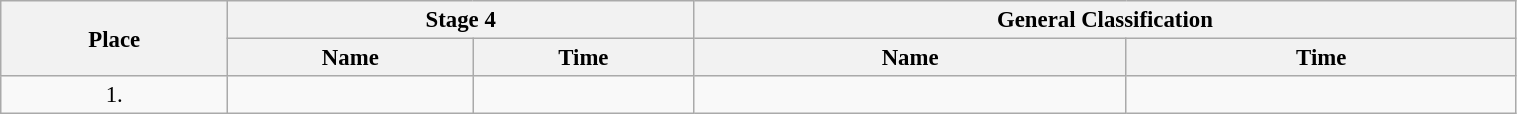<table class="wikitable"  style="font-size:95%; width:80%;">
<tr>
<th rowspan="2">Place</th>
<th colspan="2">Stage 4</th>
<th colspan="2">General Classification</th>
</tr>
<tr>
<th>Name</th>
<th>Time</th>
<th>Name</th>
<th>Time</th>
</tr>
<tr>
<td style="text-align:center;">1.</td>
<td></td>
<td></td>
<td></td>
<td></td>
</tr>
</table>
